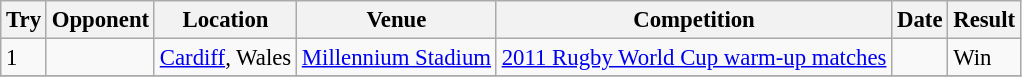<table class="wikitable sortable" style="font-size:95%">
<tr>
<th>Try</th>
<th>Opponent</th>
<th>Location</th>
<th>Venue</th>
<th>Competition</th>
<th>Date</th>
<th>Result</th>
</tr>
<tr>
<td>1</td>
<td></td>
<td><a href='#'>Cardiff</a>, Wales</td>
<td><a href='#'>Millennium Stadium</a></td>
<td><a href='#'>2011 Rugby World Cup warm-up matches</a></td>
<td></td>
<td>Win</td>
</tr>
<tr>
</tr>
</table>
